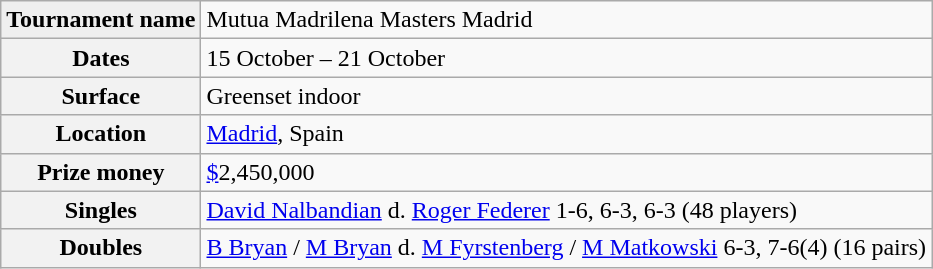<table class="wikitable">
<tr>
<td bgcolor="#EFEFEF"><strong>Tournament name</strong></td>
<td>Mutua Madrilena Masters Madrid</td>
</tr>
<tr>
<th>Dates</th>
<td>15 October – 21 October</td>
</tr>
<tr>
<th>Surface</th>
<td>Greenset indoor</td>
</tr>
<tr>
<th>Location</th>
<td><a href='#'>Madrid</a>, Spain</td>
</tr>
<tr>
<th>Prize money</th>
<td><a href='#'>$</a>2,450,000</td>
</tr>
<tr>
<th>Singles</th>
<td><a href='#'>David Nalbandian</a> d. <a href='#'>Roger Federer</a> 1-6, 6-3, 6-3 (48 players)</td>
</tr>
<tr>
<th>Doubles</th>
<td><a href='#'>B Bryan</a> / <a href='#'>M Bryan</a> d. <a href='#'>M Fyrstenberg</a> / <a href='#'>M Matkowski</a> 6-3, 7-6(4) (16 pairs)</td>
</tr>
</table>
